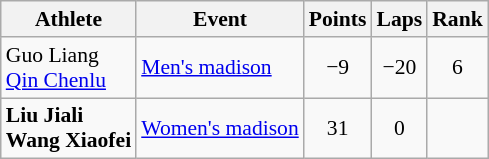<table class=wikitable style=font-size:90%;text-align:center>
<tr>
<th>Athlete</th>
<th>Event</th>
<th>Points</th>
<th>Laps</th>
<th>Rank</th>
</tr>
<tr>
<td align=left>Guo Liang<br><a href='#'>Qin Chenlu</a></td>
<td align=left><a href='#'>Men's madison</a></td>
<td>−9</td>
<td>−20</td>
<td>6</td>
</tr>
<tr>
<td align=left><strong>Liu Jiali<br>Wang Xiaofei</strong></td>
<td align=left><a href='#'>Women's madison</a></td>
<td>31</td>
<td>0</td>
<td></td>
</tr>
</table>
